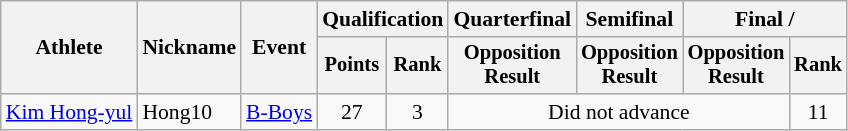<table class="wikitable" style="font-size:90%">
<tr>
<th rowspan=2>Athlete</th>
<th rowspan=2>Nickname</th>
<th rowspan=2>Event</th>
<th colspan=2>Qualification</th>
<th>Quarterfinal</th>
<th>Semifinal</th>
<th colspan=2>Final / </th>
</tr>
<tr style="font-size: 95%">
<th>Points</th>
<th>Rank</th>
<th>Opposition<br>Result</th>
<th>Opposition<br>Result</th>
<th>Opposition<br>Result</th>
<th>Rank</th>
</tr>
<tr align=center>
<td align=left><a href='#'>Kim Hong-yul</a></td>
<td align=left>Hong10</td>
<td align=left><a href='#'>B-Boys</a></td>
<td>27</td>
<td>3</td>
<td colspan=3>Did not advance</td>
<td>11</td>
</tr>
</table>
